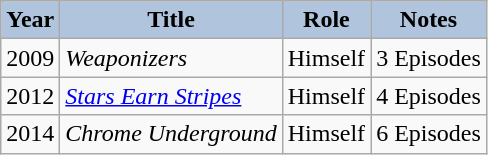<table class="wikitable">
<tr style="text-align:center;">
<th style="background: #B0C4DE;">Year</th>
<th style="background: #B0C4DE;">Title</th>
<th style="background: #B0C4DE;">Role</th>
<th style="background: #B0C4DE;">Notes</th>
</tr>
<tr>
<td>2009</td>
<td><em>Weaponizers</em></td>
<td>Himself</td>
<td>3 Episodes</td>
</tr>
<tr>
<td>2012</td>
<td><em><a href='#'>Stars Earn Stripes</a></em></td>
<td>Himself</td>
<td>4 Episodes</td>
</tr>
<tr>
<td>2014</td>
<td><em>Chrome Underground</em></td>
<td>Himself</td>
<td>6 Episodes</td>
</tr>
</table>
